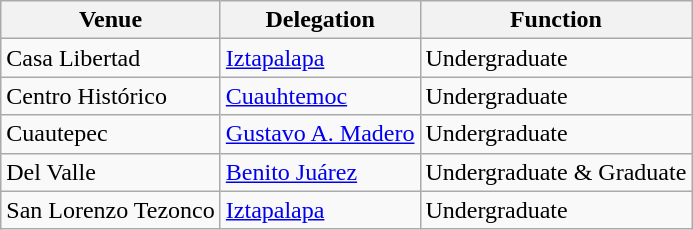<table class="wikitable">
<tr>
<th>Venue</th>
<th>Delegation</th>
<th>Function</th>
</tr>
<tr>
<td>Casa Libertad</td>
<td><a href='#'>Iztapalapa</a></td>
<td>Undergraduate</td>
</tr>
<tr>
<td>Centro Histórico</td>
<td><a href='#'>Cuauhtemoc</a></td>
<td>Undergraduate</td>
</tr>
<tr>
<td>Cuautepec</td>
<td><a href='#'>Gustavo A. Madero</a></td>
<td>Undergraduate</td>
</tr>
<tr>
<td>Del Valle</td>
<td><a href='#'>Benito Juárez</a></td>
<td>Undergraduate & Graduate</td>
</tr>
<tr>
<td>San Lorenzo Tezonco</td>
<td><a href='#'>Iztapalapa</a></td>
<td>Undergraduate</td>
</tr>
</table>
